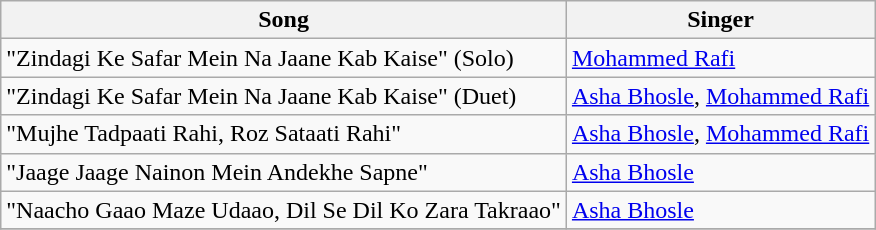<table class="wikitable">
<tr>
<th>Song</th>
<th>Singer</th>
</tr>
<tr>
<td>"Zindagi Ke Safar Mein Na Jaane Kab Kaise" (Solo)</td>
<td><a href='#'>Mohammed Rafi</a></td>
</tr>
<tr>
<td>"Zindagi Ke Safar Mein Na Jaane Kab Kaise" (Duet)</td>
<td><a href='#'>Asha Bhosle</a>, <a href='#'>Mohammed Rafi</a></td>
</tr>
<tr>
<td>"Mujhe Tadpaati Rahi, Roz Sataati Rahi"</td>
<td><a href='#'>Asha Bhosle</a>, <a href='#'>Mohammed Rafi</a></td>
</tr>
<tr>
<td>"Jaage Jaage Nainon Mein Andekhe Sapne"</td>
<td><a href='#'>Asha Bhosle</a></td>
</tr>
<tr>
<td>"Naacho Gaao Maze Udaao, Dil Se Dil Ko Zara Takraao"</td>
<td><a href='#'>Asha Bhosle</a></td>
</tr>
<tr>
</tr>
</table>
